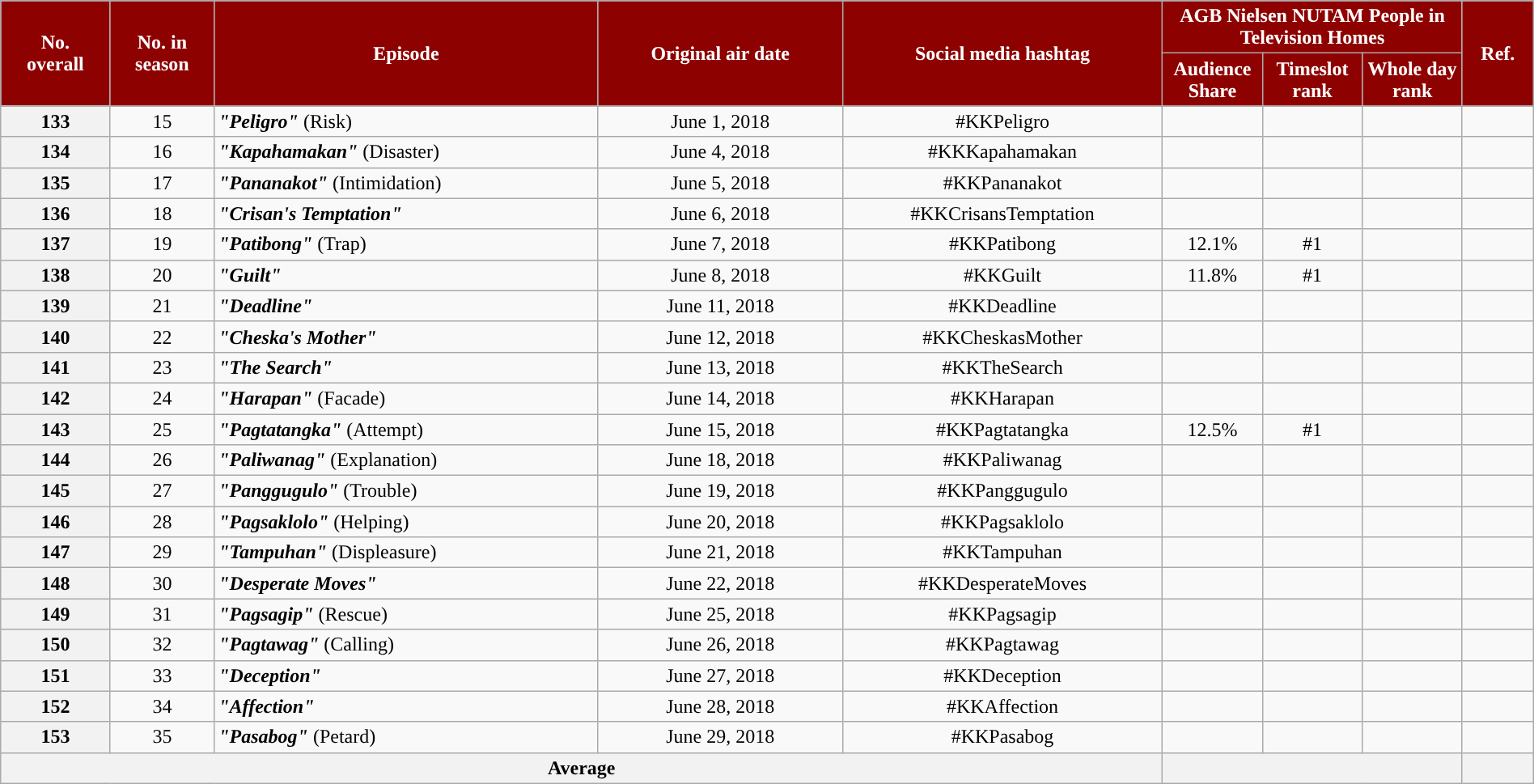<table class="wikitable" style="text-align:center; font-size:100%; line-height:18px;" width="100%">
<tr>
<th style="background-color:#8e0101; color:#ffffff;" rowspan="2">No.<br>overall</th>
<th style="background-color:#8e0101; color:#ffffff;" rowspan="2">No. in<br>season</th>
<th style="background-color:#8e0101; color:#ffffff;" rowspan="2">Episode</th>
<th style="background-color:#8e0101; color:white" rowspan="2">Original air date</th>
<th style="background-color:#8e0101; color:white" rowspan="2">Social media hashtag</th>
<th style="background-color:#8e0101; color:#ffffff;" colspan="3">AGB Nielsen NUTAM People in Television Homes</th>
<th style="background-color:#8e0101; color:#ffffff;" rowspan="2">Ref.</th>
</tr>
<tr>
<th style="background-color:#8e0101; width:75px; color:#ffffff;">Audience Share</th>
<th style="background-color:#8e0101; width:75px; color:#ffffff;">Timeslot<br>rank</th>
<th style="background-color:#8e0101; width:75px; color:#ffffff;">Whole day<br>rank</th>
</tr>
<tr>
<th>133</th>
<td>15</td>
<td style="text-align: left;"><strong><em>"Peligro"</em></strong> (Risk)</td>
<td>June 1, 2018</td>
<td>#KKPeligro</td>
<td></td>
<td></td>
<td></td>
<td></td>
</tr>
<tr>
<th>134</th>
<td>16</td>
<td style="text-align: left;"><strong><em>"Kapahamakan"</em></strong> (Disaster)</td>
<td>June 4, 2018</td>
<td>#KKKapahamakan</td>
<td></td>
<td></td>
<td></td>
<td></td>
</tr>
<tr>
<th>135</th>
<td>17</td>
<td style="text-align: left;"><strong><em>"Pananakot"</em></strong> (Intimidation)</td>
<td>June 5, 2018</td>
<td>#KKPananakot</td>
<td></td>
<td></td>
<td></td>
<td></td>
</tr>
<tr>
<th>136</th>
<td>18</td>
<td style="text-align: left;"><strong><em>"Crisan's Temptation"</em></strong></td>
<td>June 6, 2018</td>
<td>#KKCrisansTemptation</td>
<td></td>
<td></td>
<td></td>
<td></td>
</tr>
<tr>
<th>137</th>
<td>19</td>
<td style="text-align: left;"><strong><em>"Patibong"</em></strong> (Trap)</td>
<td>June 7, 2018</td>
<td>#KKPatibong</td>
<td>12.1%</td>
<td>#1</td>
<td></td>
<td></td>
</tr>
<tr>
<th>138</th>
<td>20</td>
<td style="text-align: left;"><strong><em>"Guilt"</em></strong></td>
<td>June 8, 2018</td>
<td>#KKGuilt</td>
<td>11.8%</td>
<td>#1</td>
<td></td>
<td></td>
</tr>
<tr>
<th>139</th>
<td>21</td>
<td style="text-align: left;"><strong><em>"Deadline"</em></strong></td>
<td>June 11, 2018</td>
<td>#KKDeadline</td>
<td></td>
<td></td>
<td></td>
<td></td>
</tr>
<tr>
<th>140</th>
<td>22</td>
<td style="text-align: left;"><strong><em>"Cheska's Mother"</em></strong></td>
<td>June 12, 2018</td>
<td>#KKCheskasMother</td>
<td></td>
<td></td>
<td></td>
<td></td>
</tr>
<tr>
<th>141</th>
<td>23</td>
<td style="text-align: left;"><strong><em>"The Search"</em></strong></td>
<td>June 13, 2018</td>
<td>#KKTheSearch</td>
<td></td>
<td></td>
<td></td>
<td></td>
</tr>
<tr>
<th>142</th>
<td>24</td>
<td style="text-align: left;"><strong><em>"Harapan"</em></strong> (Facade)</td>
<td>June 14, 2018</td>
<td>#KKHarapan</td>
<td></td>
<td></td>
<td></td>
<td></td>
</tr>
<tr>
<th>143</th>
<td>25</td>
<td style="text-align: left;"><strong><em>"Pagtatangka"</em></strong> (Attempt)</td>
<td>June 15, 2018</td>
<td>#KKPagtatangka</td>
<td>12.5%</td>
<td>#1</td>
<td></td>
<td></td>
</tr>
<tr>
<th>144</th>
<td>26</td>
<td style="text-align: left;"><strong><em>"Paliwanag"</em></strong> (Explanation)</td>
<td>June 18, 2018</td>
<td>#KKPaliwanag</td>
<td></td>
<td></td>
<td></td>
<td></td>
</tr>
<tr>
<th>145</th>
<td>27</td>
<td style="text-align: left;"><strong><em>"Panggugulo"</em></strong> (Trouble)</td>
<td>June 19, 2018</td>
<td>#KKPanggugulo</td>
<td></td>
<td></td>
<td></td>
<td></td>
</tr>
<tr>
<th>146</th>
<td>28</td>
<td style="text-align: left;"><strong><em>"Pagsaklolo"</em></strong> (Helping)</td>
<td>June 20, 2018</td>
<td>#KKPagsaklolo</td>
<td></td>
<td></td>
<td></td>
<td></td>
</tr>
<tr>
<th>147</th>
<td>29</td>
<td style="text-align: left;"><strong><em>"Tampuhan"</em></strong> (Displeasure)</td>
<td>June 21, 2018</td>
<td>#KKTampuhan</td>
<td></td>
<td></td>
<td></td>
<td></td>
</tr>
<tr>
<th>148</th>
<td>30</td>
<td style="text-align: left;"><strong><em>"Desperate Moves"</em></strong></td>
<td>June 22, 2018</td>
<td>#KKDesperateMoves</td>
<td></td>
<td></td>
<td></td>
<td></td>
</tr>
<tr>
<th>149</th>
<td>31</td>
<td style="text-align: left;"><strong><em>"Pagsagip"</em></strong> (Rescue)</td>
<td>June 25, 2018</td>
<td>#KKPagsagip</td>
<td></td>
<td></td>
<td></td>
<td></td>
</tr>
<tr>
<th>150</th>
<td>32</td>
<td style="text-align: left;"><strong><em>"Pagtawag"</em></strong> (Calling)</td>
<td>June 26, 2018</td>
<td>#KKPagtawag</td>
<td></td>
<td></td>
<td></td>
<td></td>
</tr>
<tr>
<th>151</th>
<td>33</td>
<td style="text-align: left;"><strong><em>"Deception"</em></strong></td>
<td>June 27, 2018</td>
<td>#KKDeception</td>
<td></td>
<td></td>
<td></td>
<td></td>
</tr>
<tr>
<th>152</th>
<td>34</td>
<td style="text-align: left;"><strong><em>"Affection"</em></strong></td>
<td>June 28, 2018</td>
<td>#KKAffection</td>
<td></td>
<td></td>
<td></td>
<td></td>
</tr>
<tr>
<th>153</th>
<td>35</td>
<td style="text-align: left;"><strong><em>"Pasabog"</em></strong> (Petard)</td>
<td>June 29, 2018</td>
<td>#KKPasabog</td>
<td></td>
<td></td>
<td></td>
<td></td>
</tr>
<tr>
<th colspan="5">Average</th>
<th colspan="3"></th>
<th></th>
</tr>
</table>
